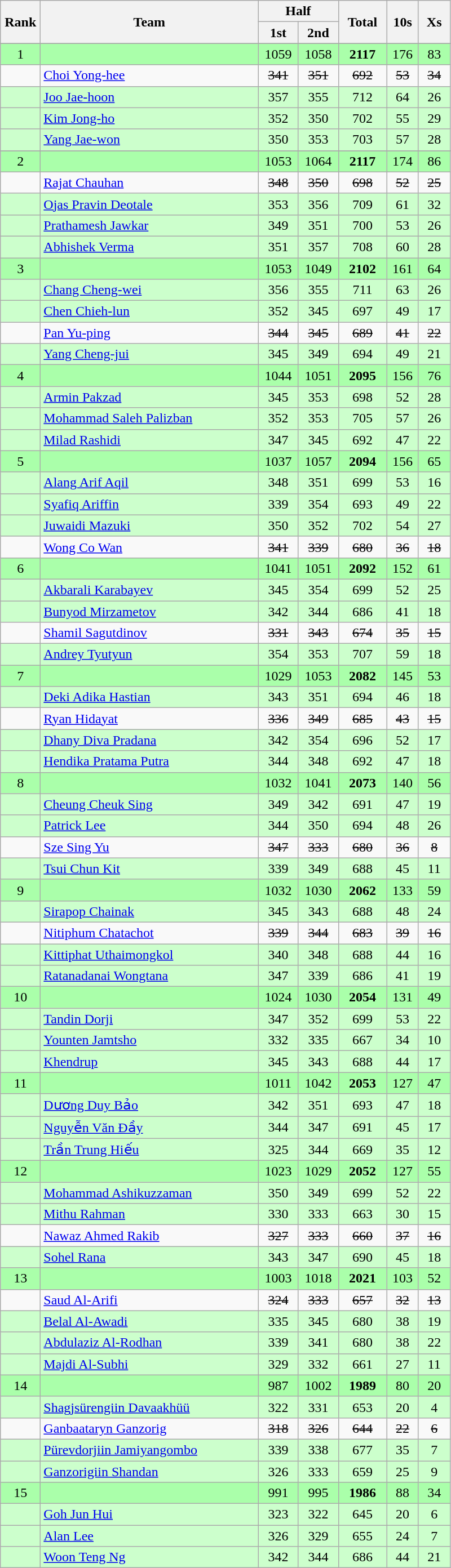<table class="wikitable" style="text-align:center">
<tr>
<th rowspan=2 width=40>Rank</th>
<th rowspan=2 width=250>Team</th>
<th colspan=2>Half</th>
<th rowspan=2 width=50>Total</th>
<th rowspan=2 width=30>10s</th>
<th rowspan=2 width=30>Xs</th>
</tr>
<tr>
<th width=40>1st</th>
<th width=40>2nd</th>
</tr>
<tr>
</tr>
<tr bgcolor="aaffaa">
<td>1</td>
<td align=left></td>
<td>1059</td>
<td>1058</td>
<td><strong>2117</strong></td>
<td>176</td>
<td>83</td>
</tr>
<tr>
<td></td>
<td align=left><a href='#'>Choi Yong-hee</a></td>
<td><s>341</s></td>
<td><s>351</s></td>
<td><s>692</s></td>
<td><s>53</s></td>
<td><s>34</s></td>
</tr>
<tr bgcolor=ccffcc>
<td></td>
<td align=left><a href='#'>Joo Jae-hoon</a></td>
<td>357</td>
<td>355</td>
<td>712</td>
<td>64</td>
<td>26</td>
</tr>
<tr bgcolor=ccffcc>
<td></td>
<td align=left><a href='#'>Kim Jong-ho</a></td>
<td>352</td>
<td>350</td>
<td>702</td>
<td>55</td>
<td>29</td>
</tr>
<tr bgcolor=ccffcc>
<td></td>
<td align=left><a href='#'>Yang Jae-won</a></td>
<td>350</td>
<td>353</td>
<td>703</td>
<td>57</td>
<td>28</td>
</tr>
<tr>
</tr>
<tr bgcolor="aaffaa">
<td>2</td>
<td align=left></td>
<td>1053</td>
<td>1064</td>
<td><strong>2117</strong></td>
<td>174</td>
<td>86</td>
</tr>
<tr>
<td></td>
<td align=left><a href='#'>Rajat Chauhan</a></td>
<td><s>348</s></td>
<td><s>350</s></td>
<td><s>698</s></td>
<td><s>52</s></td>
<td><s>25</s></td>
</tr>
<tr bgcolor=ccffcc>
<td></td>
<td align=left><a href='#'>Ojas Pravin Deotale</a></td>
<td>353</td>
<td>356</td>
<td>709</td>
<td>61</td>
<td>32</td>
</tr>
<tr bgcolor=ccffcc>
<td></td>
<td align=left><a href='#'>Prathamesh Jawkar</a></td>
<td>349</td>
<td>351</td>
<td>700</td>
<td>53</td>
<td>26</td>
</tr>
<tr bgcolor=ccffcc>
<td></td>
<td align=left><a href='#'>Abhishek Verma</a></td>
<td>351</td>
<td>357</td>
<td>708</td>
<td>60</td>
<td>28</td>
</tr>
<tr bgcolor="aaffaa">
<td>3</td>
<td align=left></td>
<td>1053</td>
<td>1049</td>
<td><strong>2102</strong></td>
<td>161</td>
<td>64</td>
</tr>
<tr bgcolor=ccffcc>
<td></td>
<td align=left><a href='#'>Chang Cheng-wei</a></td>
<td>356</td>
<td>355</td>
<td>711</td>
<td>63</td>
<td>26</td>
</tr>
<tr bgcolor=ccffcc>
<td></td>
<td align=left><a href='#'>Chen Chieh-lun</a></td>
<td>352</td>
<td>345</td>
<td>697</td>
<td>49</td>
<td>17</td>
</tr>
<tr>
<td></td>
<td align=left><a href='#'>Pan Yu-ping</a></td>
<td><s>344</s></td>
<td><s>345</s></td>
<td><s>689</s></td>
<td><s>41</s></td>
<td><s>22</s></td>
</tr>
<tr bgcolor=ccffcc>
<td></td>
<td align=left><a href='#'>Yang Cheng-jui</a></td>
<td>345</td>
<td>349</td>
<td>694</td>
<td>49</td>
<td>21</td>
</tr>
<tr bgcolor="aaffaa">
<td>4</td>
<td align=left></td>
<td>1044</td>
<td>1051</td>
<td><strong>2095</strong></td>
<td>156</td>
<td>76</td>
</tr>
<tr bgcolor=ccffcc>
<td></td>
<td align=left><a href='#'>Armin Pakzad</a></td>
<td>345</td>
<td>353</td>
<td>698</td>
<td>52</td>
<td>28</td>
</tr>
<tr bgcolor=ccffcc>
<td></td>
<td align=left><a href='#'>Mohammad Saleh Palizban</a></td>
<td>352</td>
<td>353</td>
<td>705</td>
<td>57</td>
<td>26</td>
</tr>
<tr bgcolor=ccffcc>
<td></td>
<td align=left><a href='#'>Milad Rashidi</a></td>
<td>347</td>
<td>345</td>
<td>692</td>
<td>47</td>
<td>22</td>
</tr>
<tr bgcolor="aaffaa">
<td>5</td>
<td align=left></td>
<td>1037</td>
<td>1057</td>
<td><strong>2094</strong></td>
<td>156</td>
<td>65</td>
</tr>
<tr bgcolor=ccffcc>
<td></td>
<td align=left><a href='#'>Alang Arif Aqil</a></td>
<td>348</td>
<td>351</td>
<td>699</td>
<td>53</td>
<td>16</td>
</tr>
<tr bgcolor=ccffcc>
<td></td>
<td align=left><a href='#'>Syafiq Ariffin</a></td>
<td>339</td>
<td>354</td>
<td>693</td>
<td>49</td>
<td>22</td>
</tr>
<tr bgcolor=ccffcc>
<td></td>
<td align=left><a href='#'>Juwaidi Mazuki</a></td>
<td>350</td>
<td>352</td>
<td>702</td>
<td>54</td>
<td>27</td>
</tr>
<tr>
<td></td>
<td align=left><a href='#'>Wong Co Wan</a></td>
<td><s>341</s></td>
<td><s>339</s></td>
<td><s>680</s></td>
<td><s>36</s></td>
<td><s>18</s></td>
</tr>
<tr bgcolor="aaffaa">
<td>6</td>
<td align=left></td>
<td>1041</td>
<td>1051</td>
<td><strong>2092</strong></td>
<td>152</td>
<td>61</td>
</tr>
<tr bgcolor=ccffcc>
<td></td>
<td align=left><a href='#'>Akbarali Karabayev</a></td>
<td>345</td>
<td>354</td>
<td>699</td>
<td>52</td>
<td>25</td>
</tr>
<tr bgcolor=ccffcc>
<td></td>
<td align=left><a href='#'>Bunyod Mirzametov</a></td>
<td>342</td>
<td>344</td>
<td>686</td>
<td>41</td>
<td>18</td>
</tr>
<tr>
<td></td>
<td align=left><a href='#'>Shamil Sagutdinov</a></td>
<td><s>331</s></td>
<td><s>343</s></td>
<td><s>674</s></td>
<td><s>35</s></td>
<td><s>15</s></td>
</tr>
<tr bgcolor=ccffcc>
<td></td>
<td align=left><a href='#'>Andrey Tyutyun</a></td>
<td>354</td>
<td>353</td>
<td>707</td>
<td>59</td>
<td>18</td>
</tr>
<tr bgcolor="aaffaa">
<td>7</td>
<td align=left></td>
<td>1029</td>
<td>1053</td>
<td><strong>2082</strong></td>
<td>145</td>
<td>53</td>
</tr>
<tr bgcolor=ccffcc>
<td></td>
<td align=left><a href='#'>Deki Adika Hastian</a></td>
<td>343</td>
<td>351</td>
<td>694</td>
<td>46</td>
<td>18</td>
</tr>
<tr>
<td></td>
<td align=left><a href='#'>Ryan Hidayat</a></td>
<td><s>336</s></td>
<td><s>349</s></td>
<td><s>685</s></td>
<td><s>43</s></td>
<td><s>15</s></td>
</tr>
<tr bgcolor=ccffcc>
<td></td>
<td align=left><a href='#'>Dhany Diva Pradana</a></td>
<td>342</td>
<td>354</td>
<td>696</td>
<td>52</td>
<td>17</td>
</tr>
<tr bgcolor=ccffcc>
<td></td>
<td align=left><a href='#'>Hendika Pratama Putra</a></td>
<td>344</td>
<td>348</td>
<td>692</td>
<td>47</td>
<td>18</td>
</tr>
<tr bgcolor="aaffaa">
<td>8</td>
<td align=left></td>
<td>1032</td>
<td>1041</td>
<td><strong>2073</strong></td>
<td>140</td>
<td>56</td>
</tr>
<tr bgcolor=ccffcc>
<td></td>
<td align=left><a href='#'>Cheung Cheuk Sing</a></td>
<td>349</td>
<td>342</td>
<td>691</td>
<td>47</td>
<td>19</td>
</tr>
<tr bgcolor=ccffcc>
<td></td>
<td align=left><a href='#'>Patrick Lee</a></td>
<td>344</td>
<td>350</td>
<td>694</td>
<td>48</td>
<td>26</td>
</tr>
<tr>
<td></td>
<td align=left><a href='#'>Sze Sing Yu</a></td>
<td><s>347</s></td>
<td><s>333</s></td>
<td><s>680</s></td>
<td><s>36</s></td>
<td><s>8</s></td>
</tr>
<tr bgcolor=ccffcc>
<td></td>
<td align=left><a href='#'>Tsui Chun Kit</a></td>
<td>339</td>
<td>349</td>
<td>688</td>
<td>45</td>
<td>11</td>
</tr>
<tr bgcolor="aaffaa">
<td>9</td>
<td align=left></td>
<td>1032</td>
<td>1030</td>
<td><strong>2062</strong></td>
<td>133</td>
<td>59</td>
</tr>
<tr bgcolor=ccffcc>
<td></td>
<td align=left><a href='#'>Sirapop Chainak</a></td>
<td>345</td>
<td>343</td>
<td>688</td>
<td>48</td>
<td>24</td>
</tr>
<tr>
<td></td>
<td align=left><a href='#'>Nitiphum Chatachot</a></td>
<td><s>339</s></td>
<td><s>344</s></td>
<td><s>683</s></td>
<td><s>39</s></td>
<td><s>16</s></td>
</tr>
<tr bgcolor=ccffcc>
<td></td>
<td align=left><a href='#'>Kittiphat Uthaimongkol</a></td>
<td>340</td>
<td>348</td>
<td>688</td>
<td>44</td>
<td>16</td>
</tr>
<tr bgcolor=ccffcc>
<td></td>
<td align=left><a href='#'>Ratanadanai Wongtana</a></td>
<td>347</td>
<td>339</td>
<td>686</td>
<td>41</td>
<td>19</td>
</tr>
<tr bgcolor="aaffaa">
<td>10</td>
<td align=left></td>
<td>1024</td>
<td>1030</td>
<td><strong>2054</strong></td>
<td>131</td>
<td>49</td>
</tr>
<tr bgcolor=ccffcc>
<td></td>
<td align=left><a href='#'>Tandin Dorji</a></td>
<td>347</td>
<td>352</td>
<td>699</td>
<td>53</td>
<td>22</td>
</tr>
<tr bgcolor=ccffcc>
<td></td>
<td align=left><a href='#'>Younten Jamtsho</a></td>
<td>332</td>
<td>335</td>
<td>667</td>
<td>34</td>
<td>10</td>
</tr>
<tr bgcolor=ccffcc>
<td></td>
<td align=left><a href='#'>Khendrup</a></td>
<td>345</td>
<td>343</td>
<td>688</td>
<td>44</td>
<td>17</td>
</tr>
<tr bgcolor="aaffaa">
<td>11</td>
<td align=left></td>
<td>1011</td>
<td>1042</td>
<td><strong>2053</strong></td>
<td>127</td>
<td>47</td>
</tr>
<tr bgcolor=ccffcc>
<td></td>
<td align=left><a href='#'>Dương Duy Bảo</a></td>
<td>342</td>
<td>351</td>
<td>693</td>
<td>47</td>
<td>18</td>
</tr>
<tr bgcolor=ccffcc>
<td></td>
<td align=left><a href='#'>Nguyễn Văn Đầy</a></td>
<td>344</td>
<td>347</td>
<td>691</td>
<td>45</td>
<td>17</td>
</tr>
<tr bgcolor=ccffcc>
<td></td>
<td align=left><a href='#'>Trần Trung Hiếu</a></td>
<td>325</td>
<td>344</td>
<td>669</td>
<td>35</td>
<td>12</td>
</tr>
<tr bgcolor="aaffaa">
<td>12</td>
<td align=left></td>
<td>1023</td>
<td>1029</td>
<td><strong>2052</strong></td>
<td>127</td>
<td>55</td>
</tr>
<tr bgcolor=ccffcc>
<td></td>
<td align=left><a href='#'>Mohammad Ashikuzzaman</a></td>
<td>350</td>
<td>349</td>
<td>699</td>
<td>52</td>
<td>22</td>
</tr>
<tr bgcolor=ccffcc>
<td></td>
<td align=left><a href='#'>Mithu Rahman</a></td>
<td>330</td>
<td>333</td>
<td>663</td>
<td>30</td>
<td>15</td>
</tr>
<tr>
<td></td>
<td align=left><a href='#'>Nawaz Ahmed Rakib</a></td>
<td><s>327</s></td>
<td><s>333</s></td>
<td><s>660</s></td>
<td><s>37</s></td>
<td><s>16</s></td>
</tr>
<tr bgcolor=ccffcc>
<td></td>
<td align=left><a href='#'>Sohel Rana</a></td>
<td>343</td>
<td>347</td>
<td>690</td>
<td>45</td>
<td>18</td>
</tr>
<tr bgcolor="aaffaa">
<td>13</td>
<td align=left></td>
<td>1003</td>
<td>1018</td>
<td><strong>2021</strong></td>
<td>103</td>
<td>52</td>
</tr>
<tr>
<td></td>
<td align=left><a href='#'>Saud Al-Arifi</a></td>
<td><s>324</s></td>
<td><s>333</s></td>
<td><s>657</s></td>
<td><s>32</s></td>
<td><s>13</s></td>
</tr>
<tr bgcolor=ccffcc>
<td></td>
<td align=left><a href='#'>Belal Al-Awadi</a></td>
<td>335</td>
<td>345</td>
<td>680</td>
<td>38</td>
<td>19</td>
</tr>
<tr bgcolor=ccffcc>
<td></td>
<td align=left><a href='#'>Abdulaziz Al-Rodhan</a></td>
<td>339</td>
<td>341</td>
<td>680</td>
<td>38</td>
<td>22</td>
</tr>
<tr bgcolor=ccffcc>
<td></td>
<td align=left><a href='#'>Majdi Al-Subhi</a></td>
<td>329</td>
<td>332</td>
<td>661</td>
<td>27</td>
<td>11</td>
</tr>
<tr bgcolor="aaffaa">
<td>14</td>
<td align=left></td>
<td>987</td>
<td>1002</td>
<td><strong>1989</strong></td>
<td>80</td>
<td>20</td>
</tr>
<tr bgcolor=ccffcc>
<td></td>
<td align=left><a href='#'>Shagjsürengiin Davaakhüü</a></td>
<td>322</td>
<td>331</td>
<td>653</td>
<td>20</td>
<td>4</td>
</tr>
<tr>
<td></td>
<td align=left><a href='#'>Ganbaataryn Ganzorig</a></td>
<td><s>318</s></td>
<td><s>326</s></td>
<td><s>644</s></td>
<td><s>22</s></td>
<td><s>6</s></td>
</tr>
<tr bgcolor=ccffcc>
<td></td>
<td align=left><a href='#'>Pürevdorjiin Jamiyangombo</a></td>
<td>339</td>
<td>338</td>
<td>677</td>
<td>35</td>
<td>7</td>
</tr>
<tr bgcolor=ccffcc>
<td></td>
<td align=left><a href='#'>Ganzorigiin Shandan</a></td>
<td>326</td>
<td>333</td>
<td>659</td>
<td>25</td>
<td>9</td>
</tr>
<tr bgcolor="aaffaa">
<td>15</td>
<td align=left></td>
<td>991</td>
<td>995</td>
<td><strong>1986</strong></td>
<td>88</td>
<td>34</td>
</tr>
<tr bgcolor=ccffcc>
<td></td>
<td align=left><a href='#'>Goh Jun Hui</a></td>
<td>323</td>
<td>322</td>
<td>645</td>
<td>20</td>
<td>6</td>
</tr>
<tr bgcolor=ccffcc>
<td></td>
<td align=left><a href='#'>Alan Lee</a></td>
<td>326</td>
<td>329</td>
<td>655</td>
<td>24</td>
<td>7</td>
</tr>
<tr bgcolor=ccffcc>
<td></td>
<td align=left><a href='#'>Woon Teng Ng</a></td>
<td>342</td>
<td>344</td>
<td>686</td>
<td>44</td>
<td>21</td>
</tr>
</table>
